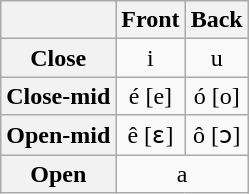<table class="wikitable" style="text-align:center">
<tr>
<th></th>
<th>Front</th>
<th>Back</th>
</tr>
<tr>
<th>Close</th>
<td>i</td>
<td>u</td>
</tr>
<tr>
<th>Close-mid</th>
<td>é [e]</td>
<td>ó [o]</td>
</tr>
<tr>
<th>Open-mid</th>
<td>ê [ɛ]</td>
<td>ô [ɔ]</td>
</tr>
<tr>
<th>Open</th>
<td colspan="2">a</td>
</tr>
</table>
